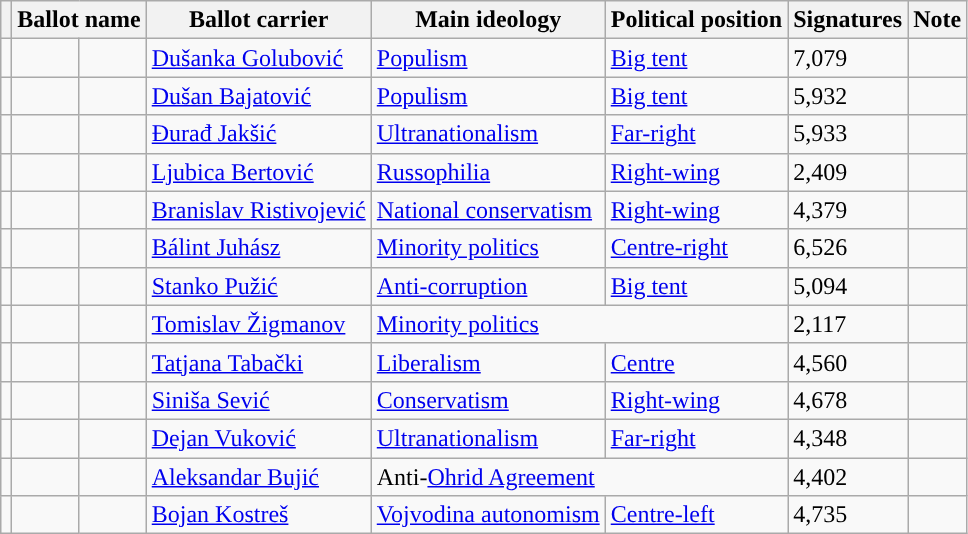<table class="wikitable">
<tr>
<th></th>
<th colspan="2">Ballot name</th>
<th>Ballot carrier</th>
<th>Main ideology</th>
<th>Political position</th>
<th>Signatures</th>
<th>Note</th>
</tr>
<tr>
<td></td>
<td style="background:"></td>
<td></td>
<td><a href='#'>Dušanka Golubović</a></td>
<td><a href='#'>Populism</a></td>
<td><a href='#'>Big tent</a></td>
<td>7,079</td>
<td></td>
</tr>
<tr>
<td></td>
<td style="background:"></td>
<td></td>
<td><a href='#'>Dušan Bajatović</a></td>
<td><a href='#'>Populism</a></td>
<td><a href='#'>Big tent</a></td>
<td>5,932</td>
<td></td>
</tr>
<tr>
<td></td>
<td style="background:"></td>
<td></td>
<td><a href='#'>Đurađ Jakšić</a></td>
<td><a href='#'>Ultranationalism</a></td>
<td><a href='#'>Far-right</a></td>
<td>5,933</td>
<td></td>
</tr>
<tr>
<td></td>
<td style="background:"></td>
<td></td>
<td><a href='#'>Ljubica Bertović</a></td>
<td><a href='#'>Russophilia</a></td>
<td><a href='#'>Right-wing</a></td>
<td>2,409</td>
<td></td>
</tr>
<tr>
<td></td>
<td style="background:"></td>
<td></td>
<td><a href='#'>Branislav Ristivojević</a></td>
<td><a href='#'>National conservatism</a></td>
<td><a href='#'>Right-wing</a></td>
<td>4,379</td>
<td></td>
</tr>
<tr>
<td></td>
<td style="background:"></td>
<td></td>
<td><a href='#'>Bálint Juhász</a></td>
<td><a href='#'>Minority politics</a></td>
<td><a href='#'>Centre-right</a></td>
<td>6,526</td>
<td></td>
</tr>
<tr>
<td></td>
<td style="background:"></td>
<td></td>
<td><a href='#'>Stanko Pužić</a></td>
<td><a href='#'>Anti-corruption</a></td>
<td><a href='#'>Big tent</a></td>
<td>5,094</td>
<td></td>
</tr>
<tr>
<td></td>
<td style="background:"></td>
<td></td>
<td><a href='#'>Tomislav Žigmanov</a></td>
<td colspan="2"><a href='#'>Minority politics</a></td>
<td>2,117</td>
<td></td>
</tr>
<tr>
<td></td>
<td style="background:"></td>
<td></td>
<td><a href='#'>Tatjana Tabački</a></td>
<td><a href='#'>Liberalism</a></td>
<td><a href='#'>Centre</a></td>
<td>4,560</td>
<td></td>
</tr>
<tr>
<td></td>
<td style="background:"></td>
<td></td>
<td><a href='#'>Siniša Sević</a></td>
<td><a href='#'>Conservatism</a></td>
<td><a href='#'>Right-wing</a></td>
<td>4,678</td>
<td></td>
</tr>
<tr>
<td></td>
<td style="background:"></td>
<td></td>
<td><a href='#'>Dejan Vuković</a></td>
<td><a href='#'>Ultranationalism</a></td>
<td><a href='#'>Far-right</a></td>
<td>4,348</td>
<td></td>
</tr>
<tr>
<td></td>
<td style="background:"></td>
<td></td>
<td><a href='#'>Aleksandar Bujić</a></td>
<td colspan="2">Anti-<a href='#'>Ohrid Agreement</a></td>
<td>4,402</td>
<td></td>
</tr>
<tr>
<td></td>
<td style="background:"></td>
<td></td>
<td><a href='#'>Bojan Kostreš</a></td>
<td><a href='#'>Vojvodina autonomism</a></td>
<td><a href='#'>Centre-left</a></td>
<td>4,735</td>
<td></td>
</tr>
</table>
